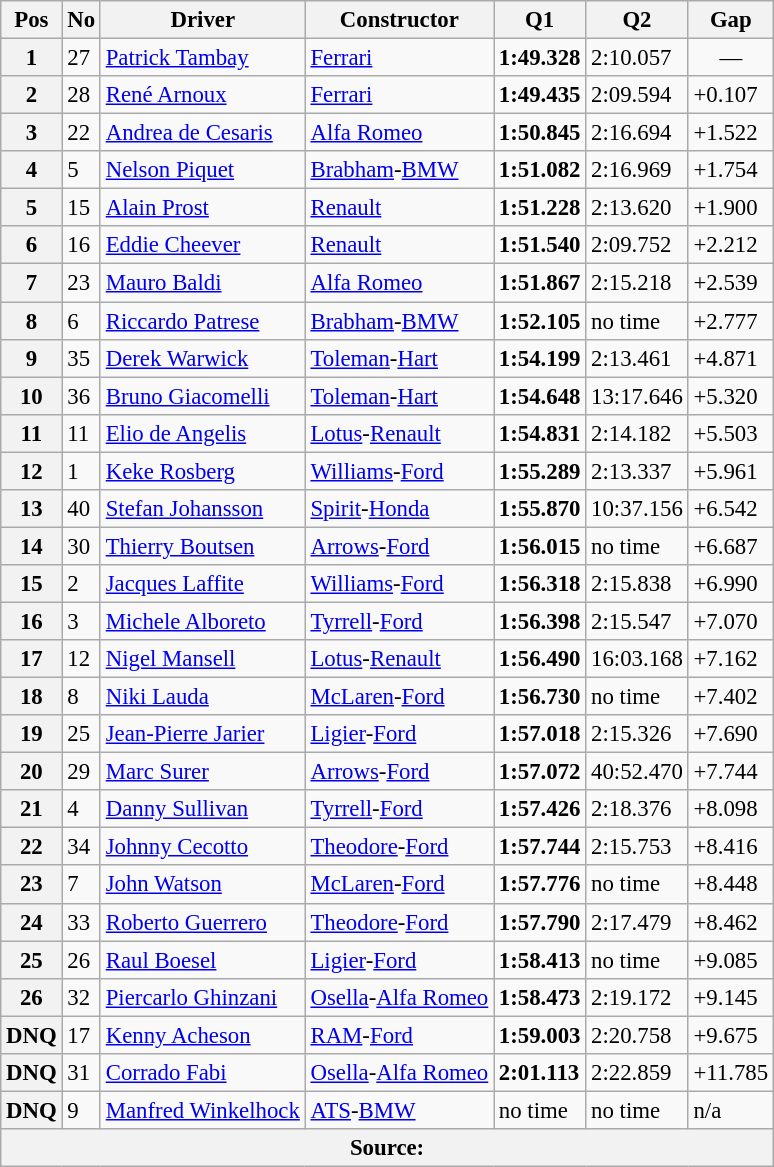<table class="wikitable sortable" style="font-size: 95%">
<tr>
<th>Pos</th>
<th>No</th>
<th>Driver</th>
<th>Constructor</th>
<th>Q1</th>
<th>Q2</th>
<th>Gap</th>
</tr>
<tr>
<th>1</th>
<td>27</td>
<td> <a href='#'>Patrick Tambay</a></td>
<td><a href='#'>Ferrari</a></td>
<td><strong>1:49.328</strong></td>
<td>2:10.057</td>
<td style="text-align: center">—</td>
</tr>
<tr>
<th>2</th>
<td>28</td>
<td> <a href='#'>René Arnoux</a></td>
<td><a href='#'>Ferrari</a></td>
<td><strong>1:49.435</strong></td>
<td>2:09.594</td>
<td>+0.107</td>
</tr>
<tr>
<th>3</th>
<td>22</td>
<td> <a href='#'>Andrea de Cesaris</a></td>
<td><a href='#'>Alfa Romeo</a></td>
<td><strong>1:50.845</strong></td>
<td>2:16.694</td>
<td>+1.522</td>
</tr>
<tr>
<th>4</th>
<td>5</td>
<td> <a href='#'>Nelson Piquet</a></td>
<td><a href='#'>Brabham</a>-<a href='#'>BMW</a></td>
<td><strong>1:51.082</strong></td>
<td>2:16.969</td>
<td>+1.754</td>
</tr>
<tr>
<th>5</th>
<td>15</td>
<td> <a href='#'>Alain Prost</a></td>
<td><a href='#'>Renault</a></td>
<td><strong>1:51.228</strong></td>
<td>2:13.620</td>
<td>+1.900</td>
</tr>
<tr>
<th>6</th>
<td>16</td>
<td> <a href='#'>Eddie Cheever</a></td>
<td><a href='#'>Renault</a></td>
<td><strong>1:51.540</strong></td>
<td>2:09.752</td>
<td>+2.212</td>
</tr>
<tr>
<th>7</th>
<td>23</td>
<td> <a href='#'>Mauro Baldi</a></td>
<td><a href='#'>Alfa Romeo</a></td>
<td><strong>1:51.867</strong></td>
<td>2:15.218</td>
<td>+2.539</td>
</tr>
<tr>
<th>8</th>
<td>6</td>
<td> <a href='#'>Riccardo Patrese</a></td>
<td><a href='#'>Brabham</a>-<a href='#'>BMW</a></td>
<td><strong>1:52.105</strong></td>
<td>no time</td>
<td>+2.777</td>
</tr>
<tr>
<th>9</th>
<td>35</td>
<td> <a href='#'>Derek Warwick</a></td>
<td><a href='#'>Toleman</a>-<a href='#'>Hart</a></td>
<td><strong>1:54.199</strong></td>
<td>2:13.461</td>
<td>+4.871</td>
</tr>
<tr>
<th>10</th>
<td>36</td>
<td> <a href='#'>Bruno Giacomelli</a></td>
<td><a href='#'>Toleman</a>-<a href='#'>Hart</a></td>
<td><strong>1:54.648</strong></td>
<td>13:17.646</td>
<td>+5.320</td>
</tr>
<tr>
<th>11</th>
<td>11</td>
<td> <a href='#'>Elio de Angelis</a></td>
<td><a href='#'>Lotus</a>-<a href='#'>Renault</a></td>
<td><strong>1:54.831</strong></td>
<td>2:14.182</td>
<td>+5.503</td>
</tr>
<tr>
<th>12</th>
<td>1</td>
<td> <a href='#'>Keke Rosberg</a></td>
<td><a href='#'>Williams</a>-<a href='#'>Ford</a></td>
<td><strong>1:55.289</strong></td>
<td>2:13.337</td>
<td>+5.961</td>
</tr>
<tr>
<th>13</th>
<td>40</td>
<td> <a href='#'>Stefan Johansson</a></td>
<td><a href='#'>Spirit</a>-<a href='#'>Honda</a></td>
<td><strong>1:55.870</strong></td>
<td>10:37.156</td>
<td>+6.542</td>
</tr>
<tr>
<th>14</th>
<td>30</td>
<td> <a href='#'>Thierry Boutsen</a></td>
<td><a href='#'>Arrows</a>-<a href='#'>Ford</a></td>
<td><strong>1:56.015</strong></td>
<td>no time</td>
<td>+6.687</td>
</tr>
<tr>
<th>15</th>
<td>2</td>
<td> <a href='#'>Jacques Laffite</a></td>
<td><a href='#'>Williams</a>-<a href='#'>Ford</a></td>
<td><strong>1:56.318</strong></td>
<td>2:15.838</td>
<td>+6.990</td>
</tr>
<tr>
<th>16</th>
<td>3</td>
<td> <a href='#'>Michele Alboreto</a></td>
<td><a href='#'>Tyrrell</a>-<a href='#'>Ford</a></td>
<td><strong>1:56.398</strong></td>
<td>2:15.547</td>
<td>+7.070</td>
</tr>
<tr>
<th>17</th>
<td>12</td>
<td> <a href='#'>Nigel Mansell</a></td>
<td><a href='#'>Lotus</a>-<a href='#'>Renault</a></td>
<td><strong>1:56.490</strong></td>
<td>16:03.168</td>
<td>+7.162</td>
</tr>
<tr>
<th>18</th>
<td>8</td>
<td> <a href='#'>Niki Lauda</a></td>
<td><a href='#'>McLaren</a>-<a href='#'>Ford</a></td>
<td><strong>1:56.730</strong></td>
<td>no time</td>
<td>+7.402</td>
</tr>
<tr>
<th>19</th>
<td>25</td>
<td> <a href='#'>Jean-Pierre Jarier</a></td>
<td><a href='#'>Ligier</a>-<a href='#'>Ford</a></td>
<td><strong>1:57.018</strong></td>
<td>2:15.326</td>
<td>+7.690</td>
</tr>
<tr>
<th>20</th>
<td>29</td>
<td> <a href='#'>Marc Surer</a></td>
<td><a href='#'>Arrows</a>-<a href='#'>Ford</a></td>
<td><strong>1:57.072</strong></td>
<td>40:52.470</td>
<td>+7.744</td>
</tr>
<tr>
<th>21</th>
<td>4</td>
<td> <a href='#'>Danny Sullivan</a></td>
<td><a href='#'>Tyrrell</a>-<a href='#'>Ford</a></td>
<td><strong>1:57.426</strong></td>
<td>2:18.376</td>
<td>+8.098</td>
</tr>
<tr>
<th>22</th>
<td>34</td>
<td> <a href='#'>Johnny Cecotto</a></td>
<td><a href='#'>Theodore</a>-<a href='#'>Ford</a></td>
<td><strong>1:57.744</strong></td>
<td>2:15.753</td>
<td>+8.416</td>
</tr>
<tr>
<th>23</th>
<td>7</td>
<td> <a href='#'>John Watson</a></td>
<td><a href='#'>McLaren</a>-<a href='#'>Ford</a></td>
<td><strong>1:57.776</strong></td>
<td>no time</td>
<td>+8.448</td>
</tr>
<tr>
<th>24</th>
<td>33</td>
<td> <a href='#'>Roberto Guerrero</a></td>
<td><a href='#'>Theodore</a>-<a href='#'>Ford</a></td>
<td><strong>1:57.790</strong></td>
<td>2:17.479</td>
<td>+8.462</td>
</tr>
<tr>
<th>25</th>
<td>26</td>
<td> <a href='#'>Raul Boesel</a></td>
<td><a href='#'>Ligier</a>-<a href='#'>Ford</a></td>
<td><strong>1:58.413</strong></td>
<td>no time</td>
<td>+9.085</td>
</tr>
<tr>
<th>26</th>
<td>32</td>
<td> <a href='#'>Piercarlo Ghinzani</a></td>
<td><a href='#'>Osella</a>-<a href='#'>Alfa Romeo</a></td>
<td><strong>1:58.473</strong></td>
<td>2:19.172</td>
<td>+9.145</td>
</tr>
<tr>
<th data-sort-value="27">DNQ</th>
<td>17</td>
<td> <a href='#'>Kenny Acheson</a></td>
<td><a href='#'>RAM</a>-<a href='#'>Ford</a></td>
<td><strong>1:59.003</strong></td>
<td>2:20.758</td>
<td>+9.675</td>
</tr>
<tr>
<th data-sort-value="28">DNQ</th>
<td>31</td>
<td> <a href='#'>Corrado Fabi</a></td>
<td><a href='#'>Osella</a>-<a href='#'>Alfa Romeo</a></td>
<td><strong>2:01.113</strong></td>
<td>2:22.859</td>
<td>+11.785</td>
</tr>
<tr>
<th data-sort-value="29">DNQ</th>
<td>9</td>
<td> <a href='#'>Manfred Winkelhock</a></td>
<td><a href='#'>ATS</a>-<a href='#'>BMW</a></td>
<td>no time</td>
<td>no time</td>
<td>n/a</td>
</tr>
<tr>
<th colspan="7" style="text-align: center">Source: </th>
</tr>
</table>
